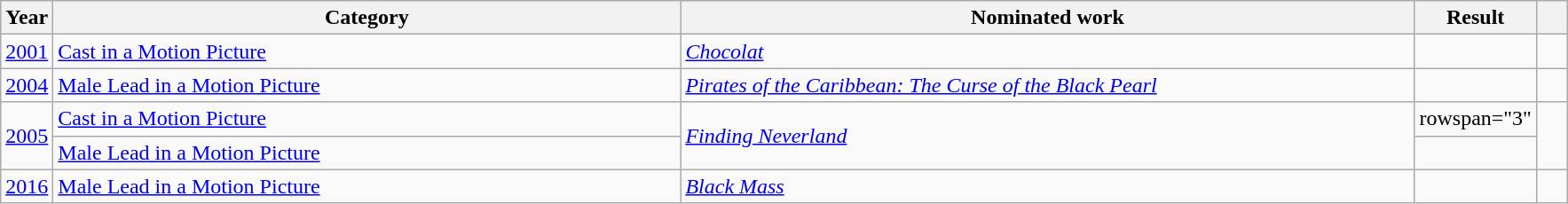<table class="wikitable sortable">
<tr>
<th scope="col" style="width:1em;">Year</th>
<th scope="col" style="width:29em;">Category</th>
<th scope="col" style="width:34em;">Nominated work</th>
<th scope="col" style="width:5em;">Result</th>
<th scope="col" style="width:1em;" class="unsortable"></th>
</tr>
<tr>
<td><a href='#'>2001</a></td>
<td><a href='#'>Cast in a Motion Picture</a></td>
<td><em><a href='#'>Chocolat</a></em></td>
<td></td>
<td></td>
</tr>
<tr>
<td><a href='#'>2004</a></td>
<td><a href='#'>Male Lead in a Motion Picture</a></td>
<td><em><a href='#'>Pirates of the Caribbean: The Curse of the Black Pearl</a></em></td>
<td></td>
<td></td>
</tr>
<tr>
<td rowspan="2"><a href='#'>2005</a></td>
<td><a href='#'>Cast in a Motion Picture</a></td>
<td rowspan="2"><em><a href='#'>Finding Neverland</a></em></td>
<td>rowspan="3" </td>
<td rowspan="2"></td>
</tr>
<tr>
<td><a href='#'>Male Lead in a Motion Picture</a></td>
</tr>
<tr>
<td><a href='#'>2016</a></td>
<td><a href='#'>Male Lead in a Motion Picture</a></td>
<td><em><a href='#'>Black Mass</a></em></td>
<td></td>
</tr>
</table>
